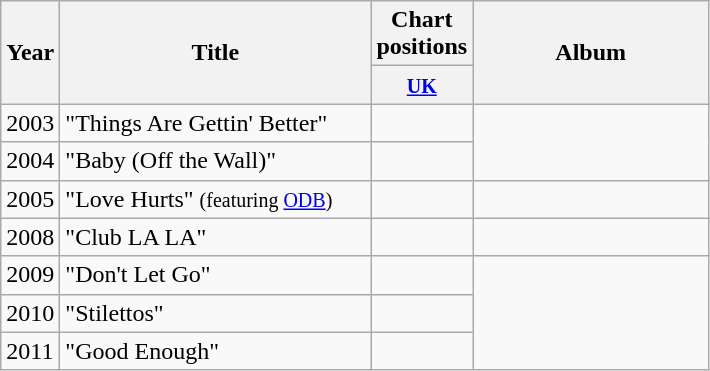<table class="wikitable">
<tr>
<th width="3" rowspan="2">Year</th>
<th width="200" rowspan="2">Title</th>
<th colspan="1">Chart positions</th>
<th width="150" rowspan="2">Album</th>
</tr>
<tr>
<th width="36"><small><a href='#'>UK</a></small></th>
</tr>
<tr>
<td>2003</td>
<td>"Things Are Gettin' Better"</td>
<td></td>
<td rowspan="2"></td>
</tr>
<tr>
<td>2004</td>
<td>"Baby (Off the Wall)"</td>
<td></td>
</tr>
<tr>
<td>2005</td>
<td>"Love Hurts" <small>(featuring <a href='#'>ODB</a>)</small></td>
<td></td>
<td></td>
</tr>
<tr>
<td>2008</td>
<td>"Club LA LA"</td>
<td></td>
<td></td>
</tr>
<tr>
<td>2009</td>
<td>"Don't Let Go"</td>
<td></td>
<td rowspan="3"></td>
</tr>
<tr>
<td>2010</td>
<td>"Stilettos"</td>
<td></td>
</tr>
<tr>
<td>2011</td>
<td>"Good Enough"</td>
<td></td>
</tr>
</table>
